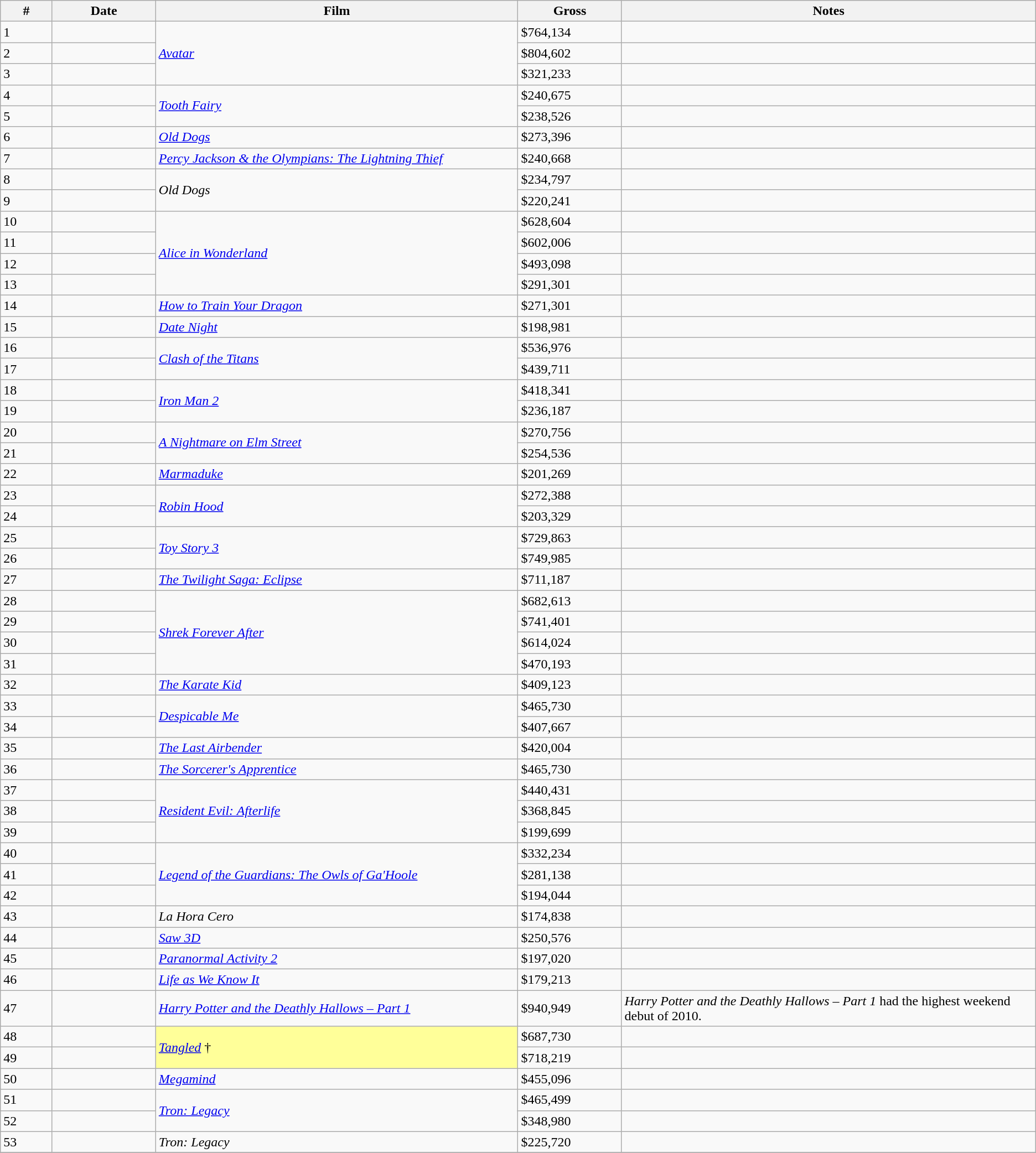<table class="wikitable sortable">
<tr>
<th width="5%">#</th>
<th width="10%">Date</th>
<th width="35%">Film</th>
<th width="10%">Gross</th>
<th>Notes</th>
</tr>
<tr>
<td>1</td>
<td></td>
<td rowspan="3"><em><a href='#'>Avatar</a></em></td>
<td>$764,134</td>
<td></td>
</tr>
<tr>
<td>2</td>
<td></td>
<td>$804,602</td>
<td></td>
</tr>
<tr>
<td>3</td>
<td></td>
<td>$321,233</td>
<td></td>
</tr>
<tr>
<td>4</td>
<td></td>
<td rowspan="2"><em><a href='#'>Tooth Fairy</a></em></td>
<td>$240,675</td>
<td></td>
</tr>
<tr>
<td>5</td>
<td></td>
<td>$238,526</td>
<td></td>
</tr>
<tr>
<td>6</td>
<td></td>
<td><em><a href='#'> Old Dogs</a></em></td>
<td>$273,396</td>
<td></td>
</tr>
<tr>
<td>7</td>
<td></td>
<td><em><a href='#'>Percy Jackson & the Olympians: The Lightning Thief</a></em></td>
<td>$240,668</td>
<td></td>
</tr>
<tr>
<td>8</td>
<td></td>
<td rowspan="2"><em>Old Dogs</em></td>
<td>$234,797</td>
<td></td>
</tr>
<tr>
<td>9</td>
<td></td>
<td>$220,241</td>
<td></td>
</tr>
<tr>
<td>10</td>
<td></td>
<td rowspan="4"><em><a href='#'> Alice in Wonderland</a></em></td>
<td>$628,604</td>
<td></td>
</tr>
<tr>
<td>11</td>
<td></td>
<td>$602,006</td>
<td></td>
</tr>
<tr>
<td>12</td>
<td></td>
<td>$493,098</td>
<td></td>
</tr>
<tr>
<td>13</td>
<td></td>
<td>$291,301</td>
<td></td>
</tr>
<tr>
<td>14</td>
<td></td>
<td><em><a href='#'>How to Train Your Dragon</a></em></td>
<td>$271,301</td>
<td></td>
</tr>
<tr>
<td>15</td>
<td></td>
<td><em><a href='#'>Date Night</a></em></td>
<td>$198,981</td>
<td></td>
</tr>
<tr>
<td>16</td>
<td></td>
<td rowspan="2"><em><a href='#'>Clash of the Titans</a></em></td>
<td>$536,976</td>
<td></td>
</tr>
<tr>
<td>17</td>
<td></td>
<td>$439,711</td>
<td></td>
</tr>
<tr>
<td>18</td>
<td></td>
<td rowspan="2"><em><a href='#'>Iron Man 2</a></em></td>
<td>$418,341</td>
<td></td>
</tr>
<tr>
<td>19</td>
<td></td>
<td>$236,187</td>
<td></td>
</tr>
<tr>
<td>20</td>
<td></td>
<td rowspan="2"><em><a href='#'>A Nightmare on Elm Street</a></em></td>
<td>$270,756</td>
<td></td>
</tr>
<tr>
<td>21</td>
<td></td>
<td>$254,536</td>
<td></td>
</tr>
<tr>
<td>22</td>
<td></td>
<td><em><a href='#'>Marmaduke</a></em></td>
<td>$201,269</td>
<td></td>
</tr>
<tr>
<td>23</td>
<td></td>
<td rowspan="2"><em><a href='#'>Robin Hood</a></em></td>
<td>$272,388</td>
<td></td>
</tr>
<tr>
<td>24</td>
<td></td>
<td>$203,329</td>
<td></td>
</tr>
<tr>
<td>25</td>
<td></td>
<td rowspan="2"><em><a href='#'>Toy Story 3</a></em></td>
<td>$729,863</td>
<td></td>
</tr>
<tr>
<td>26</td>
<td></td>
<td>$749,985</td>
<td></td>
</tr>
<tr>
<td>27</td>
<td></td>
<td><em><a href='#'>The Twilight Saga: Eclipse</a></em></td>
<td>$711,187</td>
<td></td>
</tr>
<tr>
<td>28</td>
<td></td>
<td rowspan="4"><em><a href='#'>Shrek Forever After</a></em></td>
<td>$682,613</td>
<td></td>
</tr>
<tr>
<td>29</td>
<td></td>
<td>$741,401</td>
<td></td>
</tr>
<tr>
<td>30</td>
<td></td>
<td>$614,024</td>
<td></td>
</tr>
<tr>
<td>31</td>
<td></td>
<td>$470,193</td>
<td></td>
</tr>
<tr>
<td>32</td>
<td></td>
<td><em><a href='#'> The Karate Kid</a></em></td>
<td>$409,123</td>
<td></td>
</tr>
<tr>
<td>33</td>
<td></td>
<td rowspan="2"><em><a href='#'>Despicable Me</a></em></td>
<td>$465,730</td>
<td></td>
</tr>
<tr>
<td>34</td>
<td></td>
<td>$407,667</td>
<td></td>
</tr>
<tr>
<td>35</td>
<td></td>
<td><em><a href='#'> The Last Airbender</a></em></td>
<td>$420,004</td>
<td></td>
</tr>
<tr>
<td>36</td>
<td></td>
<td><em><a href='#'> The Sorcerer's Apprentice</a></em></td>
<td>$465,730</td>
<td></td>
</tr>
<tr>
<td>37</td>
<td></td>
<td rowspan="3"><em><a href='#'>Resident Evil: Afterlife</a></em></td>
<td>$440,431</td>
<td></td>
</tr>
<tr>
<td>38</td>
<td></td>
<td>$368,845</td>
<td></td>
</tr>
<tr>
<td>39</td>
<td></td>
<td>$199,699</td>
<td></td>
</tr>
<tr>
<td>40</td>
<td></td>
<td rowspan="3"><em><a href='#'>Legend of the Guardians: The Owls of Ga'Hoole</a></em></td>
<td>$332,234</td>
<td></td>
</tr>
<tr>
<td>41</td>
<td></td>
<td>$281,138</td>
<td></td>
</tr>
<tr>
<td>42</td>
<td></td>
<td>$194,044</td>
<td></td>
</tr>
<tr>
<td>43</td>
<td></td>
<td><em>La Hora Cero</em></td>
<td>$174,838</td>
<td></td>
</tr>
<tr>
<td>44</td>
<td></td>
<td><em><a href='#'>Saw 3D</a></em></td>
<td>$250,576</td>
<td></td>
</tr>
<tr>
<td>45</td>
<td></td>
<td><em><a href='#'>Paranormal Activity 2</a></em></td>
<td>$197,020</td>
<td></td>
</tr>
<tr>
<td>46</td>
<td></td>
<td><em><a href='#'> Life as We Know It</a></em></td>
<td>$179,213</td>
<td></td>
</tr>
<tr>
<td>47</td>
<td></td>
<td><em><a href='#'>Harry Potter and the Deathly Hallows – Part 1</a></em></td>
<td>$940,949</td>
<td><em>Harry Potter and the Deathly Hallows  – Part 1</em> had the highest weekend debut of 2010.</td>
</tr>
<tr>
<td>48</td>
<td></td>
<td rowspan="2" style="background-color:#FFFF99"><em><a href='#'>Tangled</a></em> †</td>
<td>$687,730</td>
<td></td>
</tr>
<tr>
<td>49</td>
<td></td>
<td>$718,219</td>
<td></td>
</tr>
<tr>
<td>50</td>
<td></td>
<td><em><a href='#'>Megamind</a></em></td>
<td>$455,096</td>
<td></td>
</tr>
<tr>
<td>51</td>
<td></td>
<td rowspan="2"><em><a href='#'>Tron: Legacy</a></em></td>
<td>$465,499</td>
<td></td>
</tr>
<tr>
<td>52</td>
<td></td>
<td>$348,980</td>
<td></td>
</tr>
<tr>
<td>53</td>
<td></td>
<td><em>Tron: Legacy</em></td>
<td>$225,720</td>
<td></td>
</tr>
<tr>
</tr>
</table>
